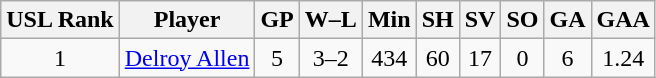<table class="wikitable">
<tr>
<th>USL Rank</th>
<th>Player</th>
<th>GP</th>
<th>W–L</th>
<th>Min</th>
<th>SH</th>
<th>SV</th>
<th>SO</th>
<th>GA</th>
<th>GAA</th>
</tr>
<tr>
<td align=center>1</td>
<td><a href='#'>Delroy Allen</a></td>
<td align=center>5</td>
<td align=center>3–2</td>
<td align=center>434</td>
<td align=center>60</td>
<td align=center>17</td>
<td align=center>0</td>
<td align=center>6</td>
<td align=center>1.24</td>
</tr>
</table>
